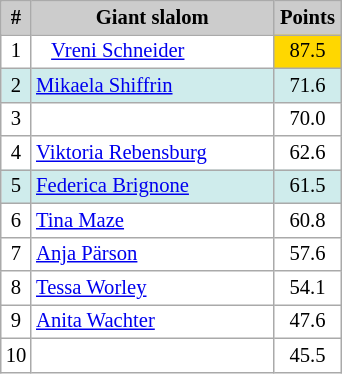<table class="wikitable plainrowheaders" style="background:#fff; font-size:86%; line-height:16px; border:grey solid 1px; border-collapse:collapse">
<tr>
<th style="background-color: #ccc;" width="10">#</th>
<th style="background-color: #ccc;" width="155">Giant slalom</th>
<th style="background:#ccc; width:20%">Points</th>
</tr>
<tr>
<td align=center>1</td>
<td>   <a href='#'>Vreni Schneider</a></td>
<td bgcolor=gold align=center>87.5</td>
</tr>
<tr style="background:#CFECEC">
<td align=center>2</td>
<td> <a href='#'>Mikaela Shiffrin</a></td>
<td align=center>71.6</td>
</tr>
<tr>
<td align=center>3</td>
<td></td>
<td align=center>70.0</td>
</tr>
<tr>
<td align=center>4</td>
<td> <a href='#'>Viktoria Rebensburg</a></td>
<td align=center>62.6</td>
</tr>
<tr style="background:#CFECEC">
<td align=center>5</td>
<td> <a href='#'>Federica Brignone</a></td>
<td align=center>61.5</td>
</tr>
<tr>
<td align=center>6</td>
<td> <a href='#'>Tina Maze</a></td>
<td align=center>60.8</td>
</tr>
<tr>
<td align=center>7</td>
<td> <a href='#'>Anja Pärson</a></td>
<td align=center>57.6</td>
</tr>
<tr>
<td align=center>8</td>
<td> <a href='#'>Tessa Worley</a></td>
<td align=center>54.1</td>
</tr>
<tr>
<td align=center>9</td>
<td> <a href='#'>Anita Wachter</a></td>
<td align=center>47.6</td>
</tr>
<tr>
<td align=center>10</td>
<td></td>
<td align=center>45.5</td>
</tr>
</table>
